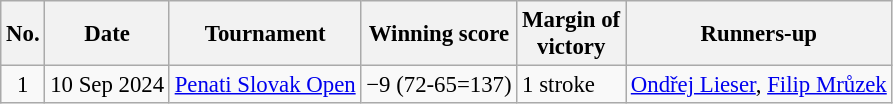<table class="wikitable" style="font-size:95%;">
<tr>
<th>No.</th>
<th>Date</th>
<th>Tournament</th>
<th>Winning score</th>
<th>Margin of<br>victory</th>
<th>Runners-up</th>
</tr>
<tr>
<td align=center>1</td>
<td align=right>10 Sep 2024</td>
<td><a href='#'>Penati Slovak Open</a></td>
<td>−9 (72-65=137)</td>
<td>1 stroke</td>
<td> <a href='#'>Ondřej Lieser</a>,  <a href='#'>Filip Mrůzek</a></td>
</tr>
</table>
